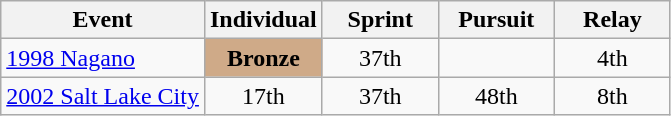<table class="wikitable" style="text-align: center;">
<tr ">
<th>Event</th>
<th style="width:70px;">Individual</th>
<th style="width:70px;">Sprint</th>
<th style="width:70px;">Pursuit</th>
<th style="width:70px;">Relay</th>
</tr>
<tr>
<td align=left> <a href='#'>1998 Nagano</a></td>
<td style="background:#cfaa88;"><strong>Bronze</strong></td>
<td>37th</td>
<td></td>
<td>4th</td>
</tr>
<tr>
<td align=left> <a href='#'>2002 Salt Lake City</a></td>
<td>17th</td>
<td>37th</td>
<td>48th</td>
<td>8th</td>
</tr>
</table>
